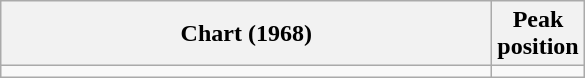<table class="wikitable sortable">
<tr>
<th style="width:20em;">Chart (1968)</th>
<th>Peak<br>position</th>
</tr>
<tr>
<td></td>
</tr>
</table>
